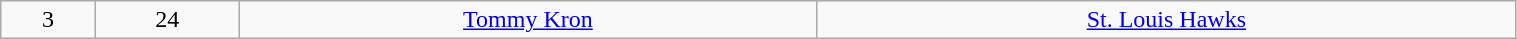<table class="wikitable" style="width:80%;">
<tr style="text-align:center;" bgcolor="">
<td>3</td>
<td>24</td>
<td><a href='#'>Tommy Kron</a></td>
<td><a href='#'>St. Louis Hawks</a></td>
</tr>
</table>
